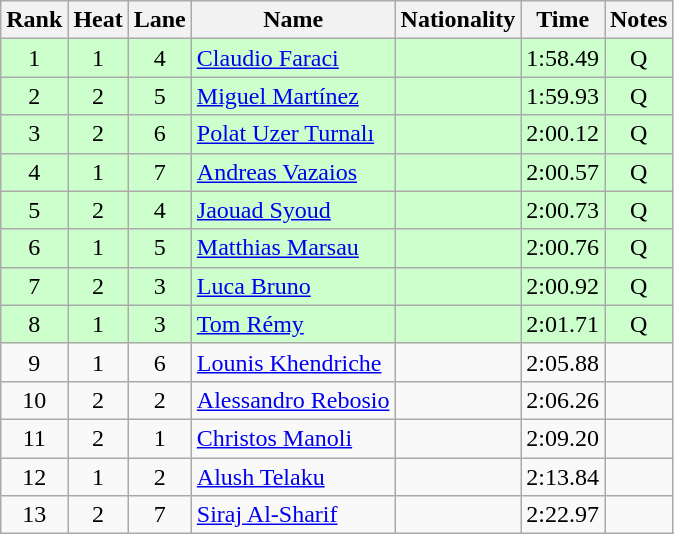<table class="wikitable sortable" style="text-align:center">
<tr>
<th>Rank</th>
<th>Heat</th>
<th>Lane</th>
<th>Name</th>
<th>Nationality</th>
<th>Time</th>
<th>Notes</th>
</tr>
<tr bgcolor=ccffcc>
<td>1</td>
<td>1</td>
<td>4</td>
<td align=left><a href='#'>Claudio Faraci</a></td>
<td align=left></td>
<td>1:58.49</td>
<td>Q</td>
</tr>
<tr bgcolor=ccffcc>
<td>2</td>
<td>2</td>
<td>5</td>
<td align=left><a href='#'>Miguel Martínez</a></td>
<td align=left></td>
<td>1:59.93</td>
<td>Q</td>
</tr>
<tr bgcolor=ccffcc>
<td>3</td>
<td>2</td>
<td>6</td>
<td align=left><a href='#'>Polat Uzer Turnalı</a></td>
<td align=left></td>
<td>2:00.12</td>
<td>Q</td>
</tr>
<tr bgcolor=ccffcc>
<td>4</td>
<td>1</td>
<td>7</td>
<td align=left><a href='#'>Andreas Vazaios</a></td>
<td align=left></td>
<td>2:00.57</td>
<td>Q</td>
</tr>
<tr bgcolor=ccffcc>
<td>5</td>
<td>2</td>
<td>4</td>
<td align=left><a href='#'>Jaouad Syoud</a></td>
<td align=left></td>
<td>2:00.73</td>
<td>Q</td>
</tr>
<tr bgcolor=ccffcc>
<td>6</td>
<td>1</td>
<td>5</td>
<td align=left><a href='#'>Matthias Marsau</a></td>
<td align=left></td>
<td>2:00.76</td>
<td>Q</td>
</tr>
<tr bgcolor=ccffcc>
<td>7</td>
<td>2</td>
<td>3</td>
<td align=left><a href='#'>Luca Bruno</a></td>
<td align=left></td>
<td>2:00.92</td>
<td>Q</td>
</tr>
<tr bgcolor=ccffcc>
<td>8</td>
<td>1</td>
<td>3</td>
<td align=left><a href='#'>Tom Rémy</a></td>
<td align=left></td>
<td>2:01.71</td>
<td>Q</td>
</tr>
<tr>
<td>9</td>
<td>1</td>
<td>6</td>
<td align=left><a href='#'>Lounis Khendriche</a></td>
<td align=left></td>
<td>2:05.88</td>
<td></td>
</tr>
<tr>
<td>10</td>
<td>2</td>
<td>2</td>
<td align=left><a href='#'>Alessandro Rebosio</a></td>
<td align=left></td>
<td>2:06.26</td>
<td></td>
</tr>
<tr>
<td>11</td>
<td>2</td>
<td>1</td>
<td align=left><a href='#'>Christos Manoli</a></td>
<td align=left></td>
<td>2:09.20</td>
<td></td>
</tr>
<tr>
<td>12</td>
<td>1</td>
<td>2</td>
<td align=left><a href='#'>Alush Telaku</a></td>
<td align=left></td>
<td>2:13.84</td>
<td></td>
</tr>
<tr>
<td>13</td>
<td>2</td>
<td>7</td>
<td align=left><a href='#'>Siraj Al-Sharif</a></td>
<td align=left></td>
<td>2:22.97</td>
<td></td>
</tr>
</table>
